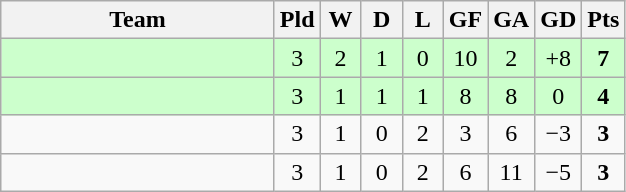<table class="wikitable" style="text-align:center;">
<tr>
<th width=175>Team</th>
<th width=20 abbr="Played">Pld</th>
<th width=20 abbr="Won">W</th>
<th width=20 abbr="Drawn">D</th>
<th width=20 abbr="Lost">L</th>
<th width=20 abbr="Goals for">GF</th>
<th width=20 abbr="Goals against">GA</th>
<th width=20 abbr="Goal difference">GD</th>
<th width=20 abbr="Points">Pts</th>
</tr>
<tr ---- align="center" bgcolor="ccffcc">
<td align="left"></td>
<td>3</td>
<td>2</td>
<td>1</td>
<td>0</td>
<td>10</td>
<td>2</td>
<td>+8</td>
<td><strong>7</strong></td>
</tr>
<tr ---- align="center" bgcolor="ccffcc">
<td align="left"></td>
<td>3</td>
<td>1</td>
<td>1</td>
<td>1</td>
<td>8</td>
<td>8</td>
<td>0</td>
<td><strong>4</strong></td>
</tr>
<tr ---- align="center">
<td align="left"></td>
<td>3</td>
<td>1</td>
<td>0</td>
<td>2</td>
<td>3</td>
<td>6</td>
<td>−3</td>
<td><strong>3</strong></td>
</tr>
<tr ---- align="center">
<td align="left"></td>
<td>3</td>
<td>1</td>
<td>0</td>
<td>2</td>
<td>6</td>
<td>11</td>
<td>−5</td>
<td><strong>3</strong></td>
</tr>
</table>
